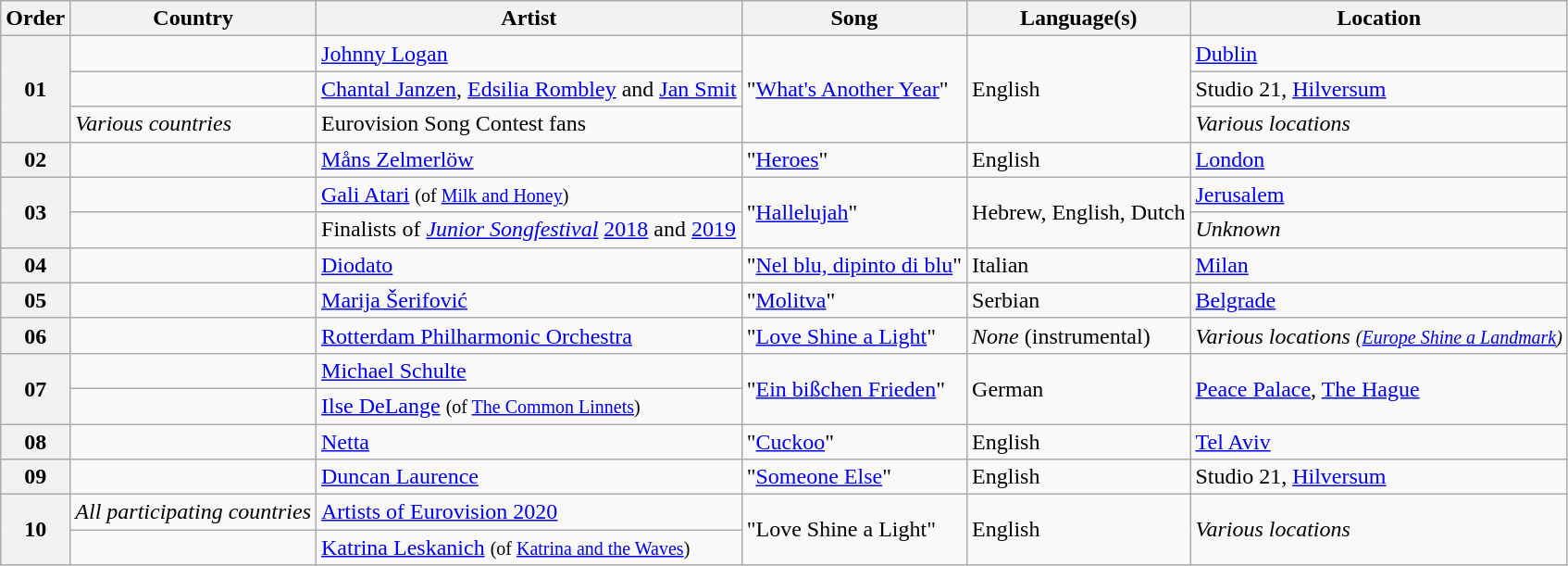<table class="sortable wikitable plainrowheaders">
<tr>
<th scope="col">Order</th>
<th scope="col">Country</th>
<th scope="col">Artist</th>
<th scope="col">Song</th>
<th scope="col">Language(s)</th>
<th scope="col">Location</th>
</tr>
<tr>
<th scope="row" rowspan="3">01</th>
<td></td>
<td><a href='#'>Johnny Logan</a></td>
<td rowspan="3">"<a href='#'>What's Another Year</a>"</td>
<td rowspan="3">English</td>
<td><a href='#'>Dublin</a></td>
</tr>
<tr>
<td></td>
<td><a href='#'>Chantal Janzen</a>, <a href='#'>Edsilia Rombley</a> and <a href='#'>Jan Smit</a></td>
<td>Studio 21, <a href='#'>Hilversum</a></td>
</tr>
<tr>
<td><em>Various countries</em></td>
<td>Eurovision Song Contest fans</td>
<td><em>Various locations</em></td>
</tr>
<tr>
<th scope="row">02</th>
<td></td>
<td><a href='#'>Måns Zelmerlöw</a></td>
<td>"<a href='#'>Heroes</a>"</td>
<td>English</td>
<td><a href='#'>London</a></td>
</tr>
<tr>
<th scope="row" rowspan="2">03</th>
<td></td>
<td><a href='#'>Gali Atari</a> <small>(of <a href='#'>Milk and Honey</a>)</small></td>
<td rowspan="2">"<a href='#'>Hallelujah</a>"</td>
<td rowspan="2">Hebrew, English, Dutch</td>
<td><a href='#'>Jerusalem</a></td>
</tr>
<tr>
<td></td>
<td>Finalists of <em><a href='#'>Junior Songfestival</a></em> <a href='#'>2018</a> and <a href='#'>2019</a></td>
<td><em>Unknown</em></td>
</tr>
<tr>
<th scope="row">04</th>
<td></td>
<td><a href='#'>Diodato</a></td>
<td>"<a href='#'>Nel blu, dipinto di blu</a>"</td>
<td>Italian</td>
<td><a href='#'>Milan</a> </td>
</tr>
<tr>
<th scope="row">05</th>
<td></td>
<td><a href='#'>Marija Šerifović</a></td>
<td>"<a href='#'>Molitva</a>"</td>
<td>Serbian</td>
<td><a href='#'>Belgrade</a></td>
</tr>
<tr>
<th scope="row">06</th>
<td></td>
<td><a href='#'>Rotterdam Philharmonic Orchestra</a></td>
<td>"<a href='#'>Love Shine a Light</a>"</td>
<td><em>None</em> (instrumental)</td>
<td><em>Various locations <small>(<a href='#'>Europe Shine a Landmark</a>)</small></em></td>
</tr>
<tr>
<th scope="row" rowspan="2">07</th>
<td></td>
<td><a href='#'>Michael Schulte</a></td>
<td rowspan="2">"<a href='#'>Ein bißchen Frieden</a>"</td>
<td rowspan="2">German</td>
<td rowspan="2"><a href='#'>Peace Palace</a>, <a href='#'>The Hague</a></td>
</tr>
<tr>
<td></td>
<td><a href='#'>Ilse DeLange</a> <small>(of <a href='#'>The Common Linnets</a>)</small></td>
</tr>
<tr>
<th scope="row">08</th>
<td></td>
<td><a href='#'>Netta</a></td>
<td>"<a href='#'>Cuckoo</a>"</td>
<td>English</td>
<td><a href='#'>Tel Aviv</a></td>
</tr>
<tr>
<th scope="row">09</th>
<td></td>
<td><a href='#'>Duncan Laurence</a></td>
<td>"<a href='#'>Someone Else</a>"</td>
<td>English</td>
<td>Studio 21, <a href='#'>Hilversum</a></td>
</tr>
<tr>
<th scope="row" rowspan="2">10</th>
<td><em>All participating countries</em></td>
<td><a href='#'>Artists of Eurovision 2020</a></td>
<td rowspan="2">"Love Shine a Light"</td>
<td rowspan="2">English</td>
<td rowspan="2"><em>Various locations</em></td>
</tr>
<tr>
<td></td>
<td><a href='#'>Katrina Leskanich</a> <small>(of <a href='#'>Katrina and the Waves</a>)</small></td>
</tr>
</table>
